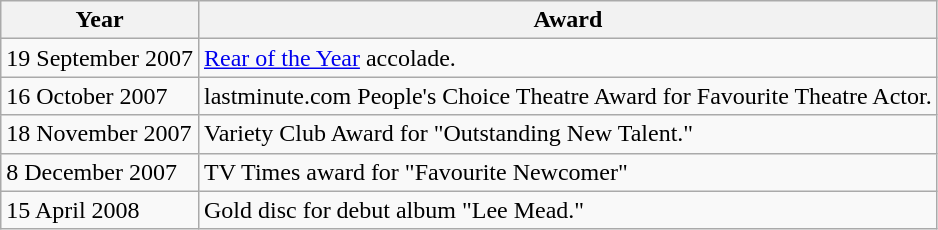<table class="wikitable">
<tr>
<th>Year</th>
<th>Award</th>
</tr>
<tr>
<td>19 September 2007</td>
<td><a href='#'>Rear of the Year</a> accolade.</td>
</tr>
<tr>
<td>16 October 2007</td>
<td>lastminute.com People's Choice Theatre Award for Favourite Theatre Actor.</td>
</tr>
<tr>
<td>18 November 2007</td>
<td>Variety Club Award for "Outstanding New Talent."</td>
</tr>
<tr>
<td>8 December 2007</td>
<td>TV Times award for "Favourite Newcomer"</td>
</tr>
<tr>
<td>15 April 2008</td>
<td>Gold disc for debut album "Lee Mead."</td>
</tr>
</table>
